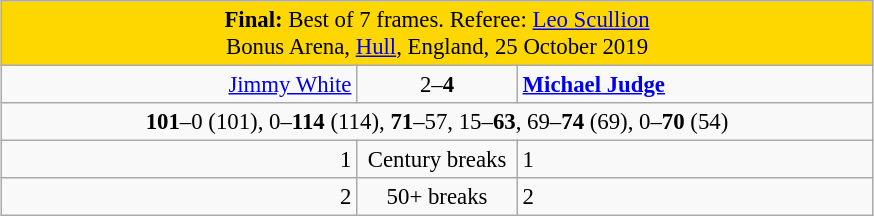<table class="wikitable" style="font-size: 95%; margin: 1em auto 1em auto;">
<tr>
<td colspan="3" align="center" bgcolor="#ffd700"><strong>Final:</strong> Best of 7 frames. Referee: <a href='#'>Leo Scullion</a> <br>Bonus Arena, <a href='#'>Hull</a>, England, 25 October 2019</td>
</tr>
<tr>
<td width="230" align="right"><a href='#'>Jimmy White</a><br></td>
<td width="100" align="center">2–<strong>4</strong></td>
<td width="230"><strong><a href='#'>Michael Judge</a></strong><br></td>
</tr>
<tr>
<td colspan="3" align="center" style="font-size: 100%"><strong>101</strong>–0 (101), 0–<strong>114</strong> (114), <strong>71</strong>–57, 15–<strong>63</strong>, 69–<strong>74</strong> (69), 0–<strong>70</strong> (54)</td>
</tr>
<tr>
<td align="right">1</td>
<td align="center">Century breaks</td>
<td>1</td>
</tr>
<tr>
<td align="right">2</td>
<td align="center">50+ breaks</td>
<td>2</td>
</tr>
</table>
